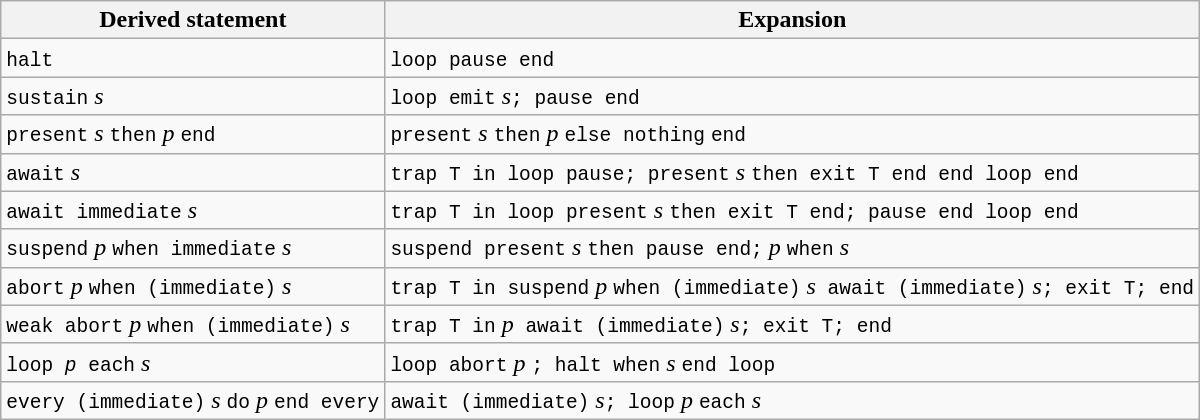<table class="wikitable">
<tr>
<th>Derived statement</th>
<th>Expansion</th>
</tr>
<tr>
<td><code>halt</code></td>
<td><code>loop pause end</code></td>
</tr>
<tr>
<td><code>sustain</code> <em>s</em></td>
<td><code>loop emit</code> <em>s</em><code>; pause end</code></td>
</tr>
<tr>
<td><code>present</code> <em>s</em> <code>then</code> <em>p</em> <code>end</code></td>
<td><code>present</code> <em>s</em> <code>then</code> <em>p</em> <code>else nothing</code> <code>end</code></td>
</tr>
<tr>
<td><code>await</code> <em>s</em></td>
<td><code>trap T in loop pause; present</code> <em>s</em> <code>then exit T end end loop end</code></td>
</tr>
<tr>
<td><code>await immediate</code> <em>s</em></td>
<td><code>trap T in loop present</code> <em>s</em> <code>then exit T end; pause end loop end</code></td>
</tr>
<tr>
<td><code>suspend</code> <em>p</em> <code>when immediate</code> <em>s</em></td>
<td><code>suspend present</code> <em>s</em> <code>then pause end;</code> <em>p</em> <code>when</code> <em>s</em></td>
</tr>
<tr>
<td><code>abort</code> <em>p</em> <code>when (immediate)</code> <em>s</em></td>
<td><code>trap T in suspend</code> <em>p</em> <code>when (immediate)</code> <em>s</em><code> await (immediate)</code> <em>s</em><code>; exit T; end</code></td>
</tr>
<tr>
<td><code>weak abort</code> <em>p</em> <code>when (immediate)</code> <em>s</em></td>
<td><code>trap T in</code> <em>p</em><code> await (immediate)</code> <em>s</em><code>; exit T; end</code></td>
</tr>
<tr>
<td><code>loop<code> <em>p</em> </code>each</code> <em>s</em></td>
<td><code>loop abort</code> <em>p</em> <code>; halt when</code> <em>s</em> <code>end loop</code></td>
</tr>
<tr>
<td><code>every (immediate)</code> <em>s</em> <code>do</code> <em>p</em> <code>end every</code></td>
<td><code>await (immediate)</code> <em>s</em><code>; loop</code> <em>p</em> <code>each</code> <em>s</em></td>
</tr>
</table>
